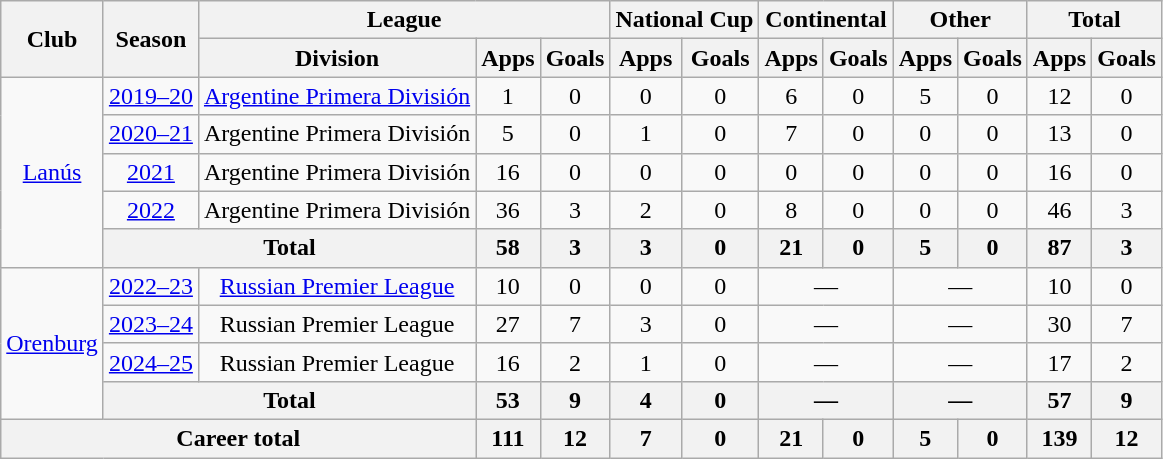<table class="wikitable" style="text-align: center;">
<tr>
<th rowspan="2">Club</th>
<th rowspan="2">Season</th>
<th colspan="3">League</th>
<th colspan="2">National Cup</th>
<th colspan="2">Continental</th>
<th colspan="2">Other</th>
<th colspan="2">Total</th>
</tr>
<tr>
<th>Division</th>
<th>Apps</th>
<th>Goals</th>
<th>Apps</th>
<th>Goals</th>
<th>Apps</th>
<th>Goals</th>
<th>Apps</th>
<th>Goals</th>
<th>Apps</th>
<th>Goals</th>
</tr>
<tr>
<td rowspan="5"><a href='#'>Lanús</a></td>
<td><a href='#'>2019–20</a></td>
<td><a href='#'>Argentine Primera División</a></td>
<td>1</td>
<td>0</td>
<td>0</td>
<td>0</td>
<td>6</td>
<td>0</td>
<td>5</td>
<td>0</td>
<td>12</td>
<td>0</td>
</tr>
<tr>
<td><a href='#'>2020–21</a></td>
<td>Argentine Primera División</td>
<td>5</td>
<td>0</td>
<td>1</td>
<td>0</td>
<td>7</td>
<td>0</td>
<td>0</td>
<td>0</td>
<td>13</td>
<td>0</td>
</tr>
<tr>
<td><a href='#'>2021</a></td>
<td>Argentine Primera División</td>
<td>16</td>
<td>0</td>
<td>0</td>
<td>0</td>
<td>0</td>
<td>0</td>
<td>0</td>
<td>0</td>
<td>16</td>
<td>0</td>
</tr>
<tr>
<td><a href='#'>2022</a></td>
<td>Argentine Primera División</td>
<td>36</td>
<td>3</td>
<td>2</td>
<td>0</td>
<td>8</td>
<td>0</td>
<td>0</td>
<td>0</td>
<td>46</td>
<td>3</td>
</tr>
<tr>
<th colspan="2">Total</th>
<th>58</th>
<th>3</th>
<th>3</th>
<th>0</th>
<th>21</th>
<th>0</th>
<th>5</th>
<th>0</th>
<th>87</th>
<th>3</th>
</tr>
<tr>
<td rowspan="4"><a href='#'>Orenburg</a></td>
<td><a href='#'>2022–23</a></td>
<td><a href='#'>Russian Premier League</a></td>
<td>10</td>
<td>0</td>
<td>0</td>
<td>0</td>
<td colspan="2">—</td>
<td colspan="2">—</td>
<td>10</td>
<td>0</td>
</tr>
<tr>
<td><a href='#'>2023–24</a></td>
<td>Russian Premier League</td>
<td>27</td>
<td>7</td>
<td>3</td>
<td>0</td>
<td colspan="2">—</td>
<td colspan="2">—</td>
<td>30</td>
<td>7</td>
</tr>
<tr>
<td><a href='#'>2024–25</a></td>
<td>Russian Premier League</td>
<td>16</td>
<td>2</td>
<td>1</td>
<td>0</td>
<td colspan="2">—</td>
<td colspan="2">—</td>
<td>17</td>
<td>2</td>
</tr>
<tr>
<th colspan="2">Total</th>
<th>53</th>
<th>9</th>
<th>4</th>
<th>0</th>
<th colspan="2">—</th>
<th colspan="2">—</th>
<th>57</th>
<th>9</th>
</tr>
<tr>
<th colspan="3">Career total</th>
<th>111</th>
<th>12</th>
<th>7</th>
<th>0</th>
<th>21</th>
<th>0</th>
<th>5</th>
<th>0</th>
<th>139</th>
<th>12</th>
</tr>
</table>
